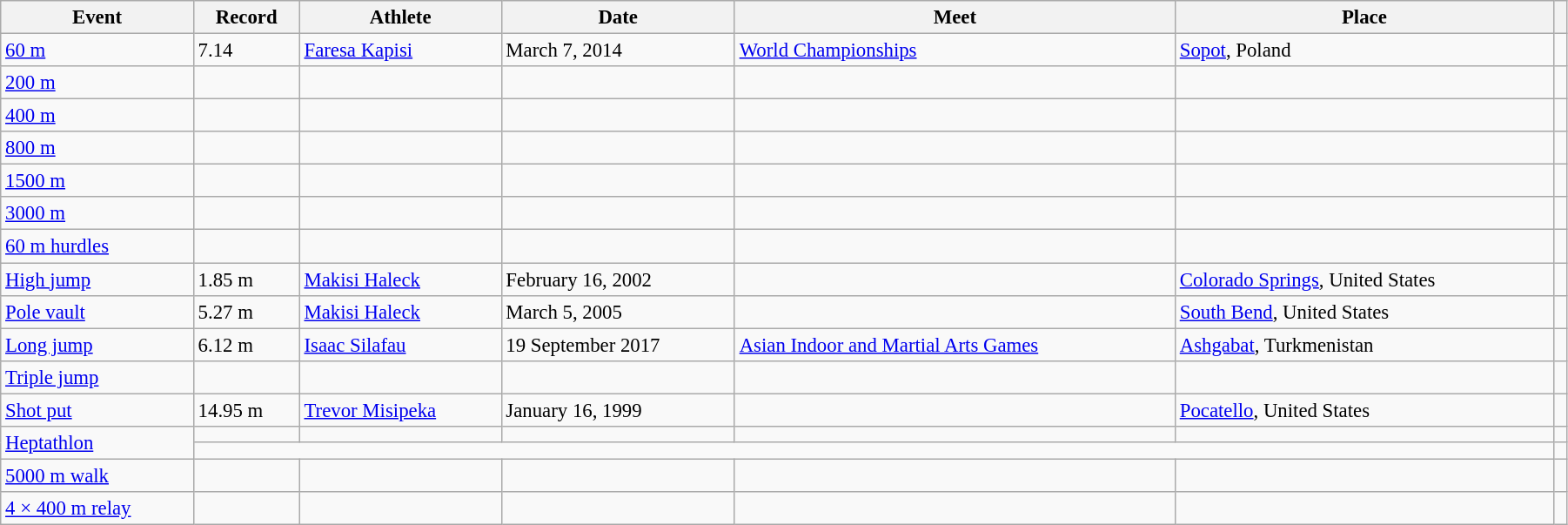<table class="wikitable" style="font-size:95%; width: 95%;">
<tr>
<th>Event</th>
<th>Record</th>
<th>Athlete</th>
<th>Date</th>
<th>Meet</th>
<th>Place</th>
<th></th>
</tr>
<tr>
<td><a href='#'>60 m</a></td>
<td>7.14</td>
<td><a href='#'>Faresa Kapisi</a></td>
<td>March 7, 2014</td>
<td><a href='#'>World Championships</a></td>
<td><a href='#'>Sopot</a>, Poland</td>
<td></td>
</tr>
<tr>
<td><a href='#'>200 m</a></td>
<td></td>
<td></td>
<td></td>
<td></td>
<td></td>
<td></td>
</tr>
<tr>
<td><a href='#'>400 m</a></td>
<td></td>
<td></td>
<td></td>
<td></td>
<td></td>
<td></td>
</tr>
<tr>
<td><a href='#'>800 m</a></td>
<td></td>
<td></td>
<td></td>
<td></td>
<td></td>
<td></td>
</tr>
<tr>
<td><a href='#'>1500 m</a></td>
<td></td>
<td></td>
<td></td>
<td></td>
<td></td>
<td></td>
</tr>
<tr>
<td><a href='#'>3000 m</a></td>
<td></td>
<td></td>
<td></td>
<td></td>
<td></td>
<td></td>
</tr>
<tr>
<td><a href='#'>60 m hurdles</a></td>
<td></td>
<td></td>
<td></td>
<td></td>
<td></td>
<td></td>
</tr>
<tr>
<td><a href='#'>High jump</a></td>
<td>1.85 m </td>
<td><a href='#'>Makisi Haleck</a></td>
<td>February 16, 2002</td>
<td></td>
<td><a href='#'>Colorado Springs</a>, United States</td>
<td></td>
</tr>
<tr>
<td><a href='#'>Pole vault</a></td>
<td>5.27 m</td>
<td><a href='#'>Makisi Haleck</a></td>
<td>March 5, 2005</td>
<td></td>
<td><a href='#'>South Bend</a>, United States</td>
<td></td>
</tr>
<tr>
<td><a href='#'>Long jump</a></td>
<td>6.12 m</td>
<td><a href='#'>Isaac Silafau</a></td>
<td>19 September 2017</td>
<td><a href='#'>Asian Indoor and Martial Arts Games</a></td>
<td><a href='#'>Ashgabat</a>, Turkmenistan</td>
<td></td>
</tr>
<tr>
<td><a href='#'>Triple jump</a></td>
<td></td>
<td></td>
<td></td>
<td></td>
<td></td>
<td></td>
</tr>
<tr>
<td><a href='#'>Shot put</a></td>
<td>14.95 m </td>
<td><a href='#'>Trevor Misipeka</a></td>
<td>January 16, 1999</td>
<td></td>
<td><a href='#'>Pocatello</a>, United States</td>
<td></td>
</tr>
<tr>
<td rowspan=2><a href='#'>Heptathlon</a></td>
<td></td>
<td></td>
<td></td>
<td></td>
<td></td>
<td></td>
</tr>
<tr>
<td colspan=5></td>
<td></td>
</tr>
<tr>
<td><a href='#'>5000 m walk</a></td>
<td></td>
<td></td>
<td></td>
<td></td>
<td></td>
<td></td>
</tr>
<tr>
<td><a href='#'>4 × 400 m relay</a></td>
<td></td>
<td></td>
<td></td>
<td></td>
<td></td>
<td></td>
</tr>
</table>
